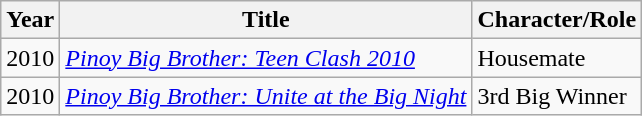<table class="wikitable">
<tr>
<th>Year</th>
<th>Title</th>
<th>Character/Role</th>
</tr>
<tr>
<td>2010</td>
<td><em><a href='#'>Pinoy Big Brother: Teen Clash 2010</a></em></td>
<td>Housemate</td>
</tr>
<tr>
<td>2010</td>
<td><em><a href='#'>Pinoy Big Brother: Unite at the Big Night</a></em></td>
<td>3rd Big Winner</td>
</tr>
</table>
